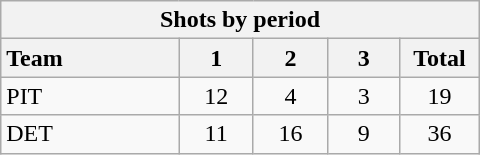<table class="wikitable" style="width:20em">
<tr>
<th colspan="6">Shots by period</th>
</tr>
<tr>
<th style="width:8em; text-align:left;">Team</th>
<th style="width:3em;">1</th>
<th style="width:3em;">2</th>
<th style="width:3em;">3</th>
<th style="width:3em;">Total</th>
</tr>
<tr style="text-align:center;">
<td align="left">PIT</td>
<td>12</td>
<td>4</td>
<td>3</td>
<td>19</td>
</tr>
<tr style="text-align:center;">
<td align="left">DET</td>
<td>11</td>
<td>16</td>
<td>9</td>
<td>36</td>
</tr>
</table>
